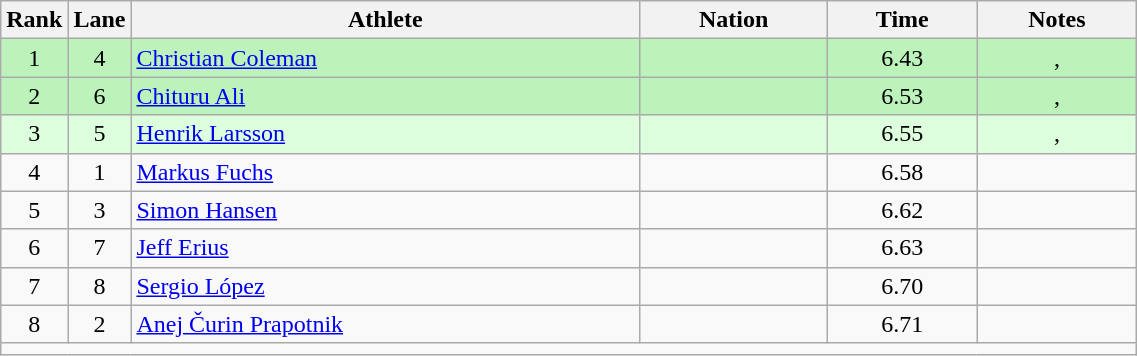<table class="wikitable sortable" style="text-align:center;width: 60%;">
<tr>
<th scope="col" style="width: 10px;">Rank</th>
<th scope="col" style="width: 10px;">Lane</th>
<th scope="col">Athlete</th>
<th scope="col">Nation</th>
<th scope="col">Time</th>
<th scope="col">Notes</th>
</tr>
<tr bgcolor=bbf3bb>
<td>1</td>
<td>4</td>
<td align=left><a href='#'>Christian Coleman</a></td>
<td align=left></td>
<td>6.43</td>
<td>, </td>
</tr>
<tr bgcolor=bbf3bb>
<td>2</td>
<td>6</td>
<td align=left><a href='#'>Chituru Ali</a></td>
<td align=left></td>
<td>6.53</td>
<td>, </td>
</tr>
<tr bgcolor=ddffdd>
<td>3</td>
<td>5</td>
<td align=left><a href='#'>Henrik Larsson</a></td>
<td align=left></td>
<td>6.55</td>
<td>, </td>
</tr>
<tr>
<td>4</td>
<td>1</td>
<td align=left><a href='#'>Markus Fuchs</a></td>
<td align=left></td>
<td>6.58</td>
<td></td>
</tr>
<tr>
<td>5</td>
<td>3</td>
<td align=left><a href='#'>Simon Hansen</a></td>
<td align=left></td>
<td>6.62</td>
<td></td>
</tr>
<tr>
<td>6</td>
<td>7</td>
<td align=left><a href='#'>Jeff Erius</a></td>
<td align=left></td>
<td>6.63</td>
<td></td>
</tr>
<tr>
<td>7</td>
<td>8</td>
<td align=left><a href='#'>Sergio López</a></td>
<td align=left></td>
<td>6.70</td>
<td></td>
</tr>
<tr>
<td>8</td>
<td>2</td>
<td align=left><a href='#'>Anej Čurin Prapotnik</a></td>
<td align=left></td>
<td>6.71</td>
<td></td>
</tr>
<tr class="sortbottom">
<td colspan="6"></td>
</tr>
</table>
